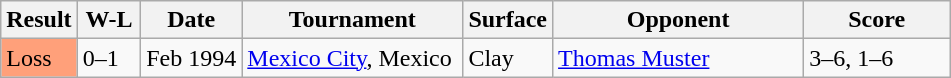<table class="sortable wikitable">
<tr>
<th style="width:40px">Result</th>
<th style="width:35px" class="unsortable">W-L</th>
<th style="width:60px">Date</th>
<th style="width:140px">Tournament</th>
<th style="width:50px">Surface</th>
<th style="width:160px">Opponent</th>
<th style="width:90px" class="unsortable">Score</th>
</tr>
<tr>
<td style="background:#ffa07a;">Loss</td>
<td>0–1</td>
<td>Feb 1994</td>
<td><a href='#'>Mexico City</a>, Mexico</td>
<td>Clay</td>
<td> <a href='#'>Thomas Muster</a></td>
<td>3–6, 1–6</td>
</tr>
</table>
